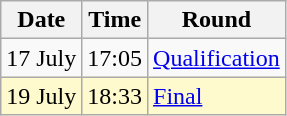<table class="wikitable">
<tr>
<th>Date</th>
<th>Time</th>
<th>Round</th>
</tr>
<tr>
<td>17 July</td>
<td>17:05</td>
<td><a href='#'>Qualification</a></td>
</tr>
<tr style=background:lemonchiffon>
<td>19 July</td>
<td>18:33</td>
<td><a href='#'>Final</a></td>
</tr>
</table>
